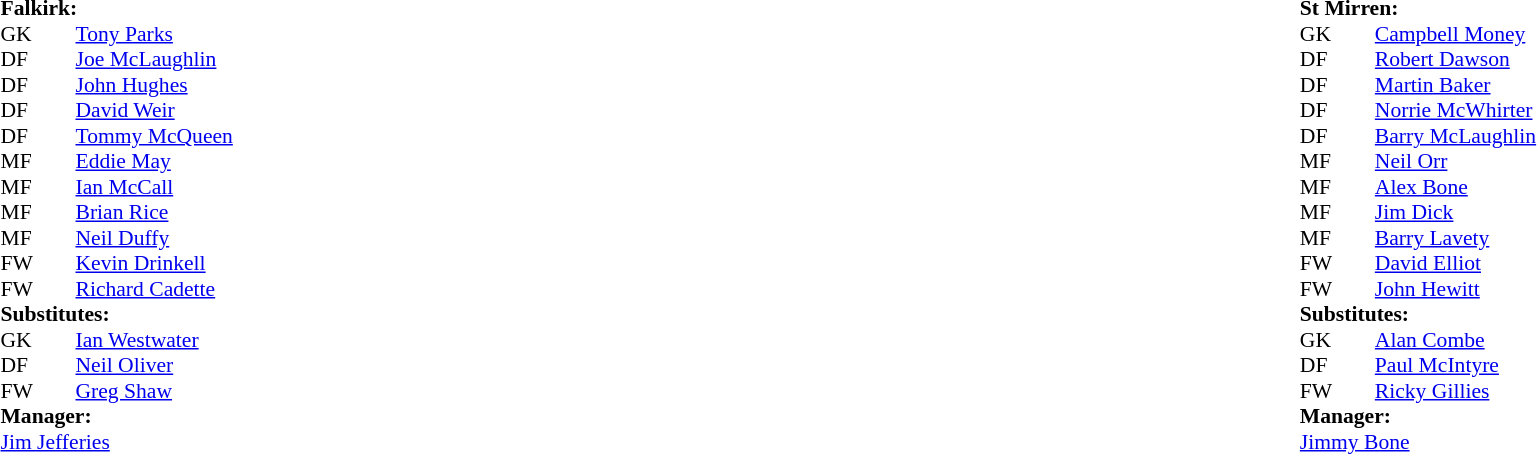<table width="100%">
<tr>
<td valign="top" width="40%"><br><table style="font-size: 90%" cellspacing="0" cellpadding="0">
<tr>
<td colspan="4"><strong>Falkirk:</strong></td>
</tr>
<tr>
<th width=25></th>
<th width=25></th>
</tr>
<tr>
<td>GK</td>
<td><strong></strong></td>
<td> <a href='#'>Tony Parks</a></td>
</tr>
<tr>
<td>DF</td>
<td><strong></strong></td>
<td> <a href='#'>Joe McLaughlin</a></td>
</tr>
<tr>
<td>DF</td>
<td><strong></strong></td>
<td> <a href='#'>John Hughes</a></td>
</tr>
<tr>
<td>DF</td>
<td><strong></strong></td>
<td> <a href='#'>David Weir</a></td>
</tr>
<tr>
<td>DF</td>
<td><strong></strong></td>
<td> <a href='#'>Tommy McQueen</a></td>
</tr>
<tr>
<td>MF</td>
<td><strong></strong></td>
<td> <a href='#'>Eddie May</a></td>
</tr>
<tr>
<td>MF</td>
<td><strong></strong></td>
<td> <a href='#'>Ian McCall</a></td>
<td></td>
</tr>
<tr>
<td>MF</td>
<td><strong></strong></td>
<td> <a href='#'>Brian Rice</a></td>
</tr>
<tr>
<td>MF</td>
<td><strong></strong></td>
<td> <a href='#'>Neil Duffy</a></td>
</tr>
<tr>
<td>FW</td>
<td><strong></strong></td>
<td> <a href='#'>Kevin Drinkell</a></td>
<td></td>
</tr>
<tr>
<td>FW</td>
<td><strong></strong></td>
<td> <a href='#'>Richard Cadette</a></td>
</tr>
<tr>
<td colspan=3><strong>Substitutes:</strong></td>
</tr>
<tr>
<td>GK</td>
<td><strong></strong></td>
<td> <a href='#'>Ian Westwater</a></td>
</tr>
<tr>
<td>DF</td>
<td><strong></strong></td>
<td> <a href='#'>Neil Oliver</a></td>
<td></td>
</tr>
<tr>
<td>FW</td>
<td><strong></strong></td>
<td> <a href='#'>Greg Shaw</a></td>
<td></td>
</tr>
<tr>
<td colspan=3><strong>Manager:</strong></td>
</tr>
<tr>
<td colspan="4"> <a href='#'>Jim Jefferies</a></td>
</tr>
</table>
</td>
<td valign="top"></td>
<td valign="top" width="50%"><br><table style="font-size: 90%" cellspacing="0" cellpadding="0" align="center">
<tr>
<td colspan="4"><strong>St Mirren:</strong></td>
</tr>
<tr>
<th width=25></th>
<th width=25></th>
</tr>
<tr>
<td>GK</td>
<td><strong></strong></td>
<td> <a href='#'>Campbell Money</a></td>
</tr>
<tr>
<td>DF</td>
<td><strong></strong></td>
<td> <a href='#'>Robert Dawson</a></td>
</tr>
<tr>
<td>DF</td>
<td><strong></strong></td>
<td> <a href='#'>Martin Baker</a></td>
</tr>
<tr>
<td>DF</td>
<td><strong></strong></td>
<td> <a href='#'>Norrie McWhirter</a></td>
</tr>
<tr>
<td>DF</td>
<td><strong></strong></td>
<td> <a href='#'>Barry McLaughlin</a></td>
</tr>
<tr>
<td>MF</td>
<td><strong></strong></td>
<td> <a href='#'>Neil Orr</a></td>
</tr>
<tr>
<td>MF</td>
<td><strong></strong></td>
<td> <a href='#'>Alex Bone</a></td>
<td></td>
</tr>
<tr>
<td>MF</td>
<td><strong></strong></td>
<td> <a href='#'>Jim Dick</a></td>
</tr>
<tr>
<td>MF</td>
<td><strong></strong></td>
<td> <a href='#'>Barry Lavety</a></td>
</tr>
<tr>
<td>FW</td>
<td><strong></strong></td>
<td> <a href='#'>David Elliot</a></td>
</tr>
<tr>
<td>FW</td>
<td><strong></strong></td>
<td> <a href='#'>John Hewitt</a></td>
<td></td>
</tr>
<tr>
<td colspan=3><strong>Substitutes:</strong></td>
</tr>
<tr>
<td>GK</td>
<td><strong></strong></td>
<td> <a href='#'>Alan Combe</a></td>
</tr>
<tr>
<td>DF</td>
<td><strong></strong></td>
<td> <a href='#'>Paul McIntyre</a></td>
<td></td>
</tr>
<tr>
<td>FW</td>
<td><strong></strong></td>
<td> <a href='#'>Ricky Gillies</a></td>
<td></td>
</tr>
<tr>
<td colspan=3><strong>Manager:</strong></td>
</tr>
<tr>
<td colspan="4"> <a href='#'>Jimmy Bone</a></td>
</tr>
</table>
</td>
</tr>
</table>
